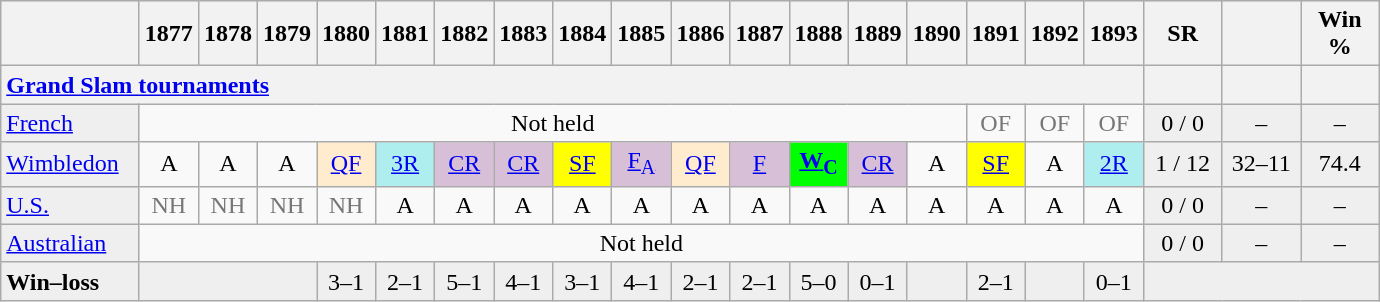<table class=wikitable style=text-align:center>
<tr style="background:#efefef;">
<th style="width:85px;"></th>
<th>1877</th>
<th>1878</th>
<th>1879</th>
<th>1880</th>
<th>1881</th>
<th>1882</th>
<th>1883</th>
<th>1884</th>
<th>1885</th>
<th>1886</th>
<th>1887</th>
<th>1888</th>
<th>1889</th>
<th>1890</th>
<th>1891</th>
<th>1892</th>
<th>1893</th>
<th style="width:45px;">SR</th>
<th style="width:45px;"></th>
<th style="width:45px;">Win %</th>
</tr>
<tr>
<th style="text-align:left;" colspan=18><a href='#'>Grand Slam tournaments</a></th>
<th></th>
<th></th>
<th></th>
</tr>
<tr>
<td style="text-align:left;" bgcolor=efefef><a href='#'>French</a></td>
<td colspan=14>Not held</td>
<td style=color:#767676>OF</td>
<td style=color:#767676>OF</td>
<td style=color:#767676>OF</td>
<td bgcolor=efefef>0 / 0</td>
<td bgcolor=efefef>–</td>
<td bgcolor=efefef>–</td>
</tr>
<tr>
<td style="text-align:left;" bgcolor=efefef><a href='#'>Wimbledon</a></td>
<td>A</td>
<td>A</td>
<td>A</td>
<td bgcolor=ffebcd><a href='#'>QF</a></td>
<td bgcolor=afeeee><a href='#'>3R</a></td>
<td bgcolor=thistle><a href='#'>CR</a></td>
<td bgcolor=thistle><a href='#'>CR</a></td>
<td bgcolor=yellow><a href='#'>SF</a></td>
<td bgcolor=thistle><a href='#'>F<sub>A</sub></a></td>
<td bgcolor=ffebcd><a href='#'>QF</a></td>
<td bgcolor=thistle><a href='#'>F</a></td>
<td bgcolor=lime><strong><a href='#'>W<sub>C</sub></a></strong></td>
<td bgcolor=thistle><a href='#'>CR</a></td>
<td>A</td>
<td bgcolor=yellow><a href='#'>SF</a></td>
<td>A</td>
<td bgcolor=afeeee><a href='#'>2R</a></td>
<td bgcolor=efefef>1 / 12</td>
<td bgcolor=efefef>32–11</td>
<td bgcolor=efefef>74.4</td>
</tr>
<tr>
<td style="text-align:left;" bgcolor=efefef><a href='#'>U.S.</a></td>
<td style=color:#767676>NH</td>
<td style=color:#767676>NH</td>
<td style=color:#767676>NH</td>
<td style=color:#767676>NH</td>
<td>A</td>
<td>A</td>
<td>A</td>
<td>A</td>
<td>A</td>
<td>A</td>
<td>A</td>
<td>A</td>
<td>A</td>
<td>A</td>
<td>A</td>
<td>A</td>
<td>A</td>
<td bgcolor=efefef>0 / 0</td>
<td bgcolor=efefef>–</td>
<td bgcolor=efefef>–</td>
</tr>
<tr>
<td style="text-align:left;" bgcolor=efefef><a href='#'>Australian</a></td>
<td colspan=17>Not held</td>
<td bgcolor=efefef>0 / 0</td>
<td bgcolor=efefef>–</td>
<td bgcolor=efefef>–</td>
</tr>
<tr style="background:#efefef;">
<td style="text-align:left;" bgcolor=efefef><strong>Win–loss</strong></td>
<td colspan=3></td>
<td>3–1</td>
<td>2–1</td>
<td>5–1</td>
<td>4–1</td>
<td>3–1</td>
<td>4–1</td>
<td>2–1</td>
<td>2–1</td>
<td>5–0</td>
<td>0–1</td>
<td></td>
<td>2–1</td>
<td></td>
<td>0–1</td>
<td colspan=3></td>
</tr>
</table>
